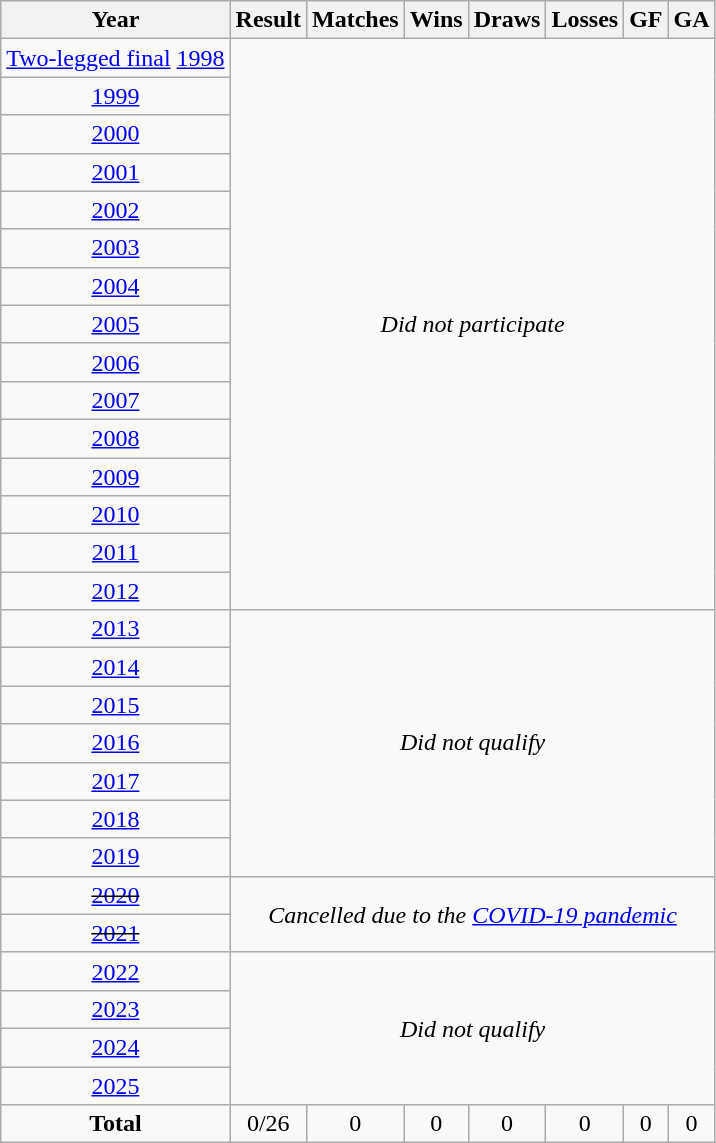<table class="wikitable" style="text-align: center;">
<tr>
<th>Year</th>
<th>Result</th>
<th>Matches</th>
<th>Wins</th>
<th>Draws</th>
<th>Losses</th>
<th>GF</th>
<th>GA</th>
</tr>
<tr>
<td><a href='#'>Two-legged final</a> <a href='#'>1998</a></td>
<td colspan=7 rowspan=15><em>Did not participate</em></td>
</tr>
<tr>
<td> <a href='#'>1999</a></td>
</tr>
<tr>
<td> <a href='#'>2000</a></td>
</tr>
<tr>
<td> <a href='#'>2001</a></td>
</tr>
<tr>
<td> <a href='#'>2002</a></td>
</tr>
<tr>
<td> <a href='#'>2003</a></td>
</tr>
<tr>
<td> <a href='#'>2004</a></td>
</tr>
<tr>
<td> <a href='#'>2005</a></td>
</tr>
<tr>
<td> <a href='#'>2006</a></td>
</tr>
<tr>
<td> <a href='#'>2007</a></td>
</tr>
<tr>
<td> <a href='#'>2008</a></td>
</tr>
<tr>
<td> <a href='#'>2009</a></td>
</tr>
<tr>
<td> <a href='#'>2010</a></td>
</tr>
<tr>
<td> <a href='#'>2011</a></td>
</tr>
<tr>
<td> <a href='#'>2012</a></td>
</tr>
<tr>
<td> <a href='#'>2013</a></td>
<td colspan=7 rowspan=7><em>Did not qualify</em></td>
</tr>
<tr>
<td> <a href='#'>2014</a></td>
</tr>
<tr>
<td> <a href='#'>2015</a></td>
</tr>
<tr>
<td> <a href='#'>2016</a></td>
</tr>
<tr>
<td> <a href='#'>2017</a></td>
</tr>
<tr>
<td> <a href='#'>2018</a></td>
</tr>
<tr>
<td> <a href='#'>2019</a></td>
</tr>
<tr>
<td> <s><a href='#'>2020</a></s></td>
<td colspan=7 rowspan=2><em>Cancelled due to the <a href='#'>COVID-19 pandemic</a></em></td>
</tr>
<tr>
<td> <s><a href='#'>2021</a></s></td>
</tr>
<tr>
<td> <a href='#'>2022</a></td>
<td colspan=7 rowspan=4><em>Did not qualify</em></td>
</tr>
<tr>
<td> <a href='#'>2023</a></td>
</tr>
<tr>
<td> <a href='#'>2024</a></td>
</tr>
<tr>
<td> <a href='#'>2025</a></td>
</tr>
<tr>
<td><strong>Total</strong></td>
<td>0/26</td>
<td>0</td>
<td>0</td>
<td>0</td>
<td>0</td>
<td>0</td>
<td>0</td>
</tr>
</table>
